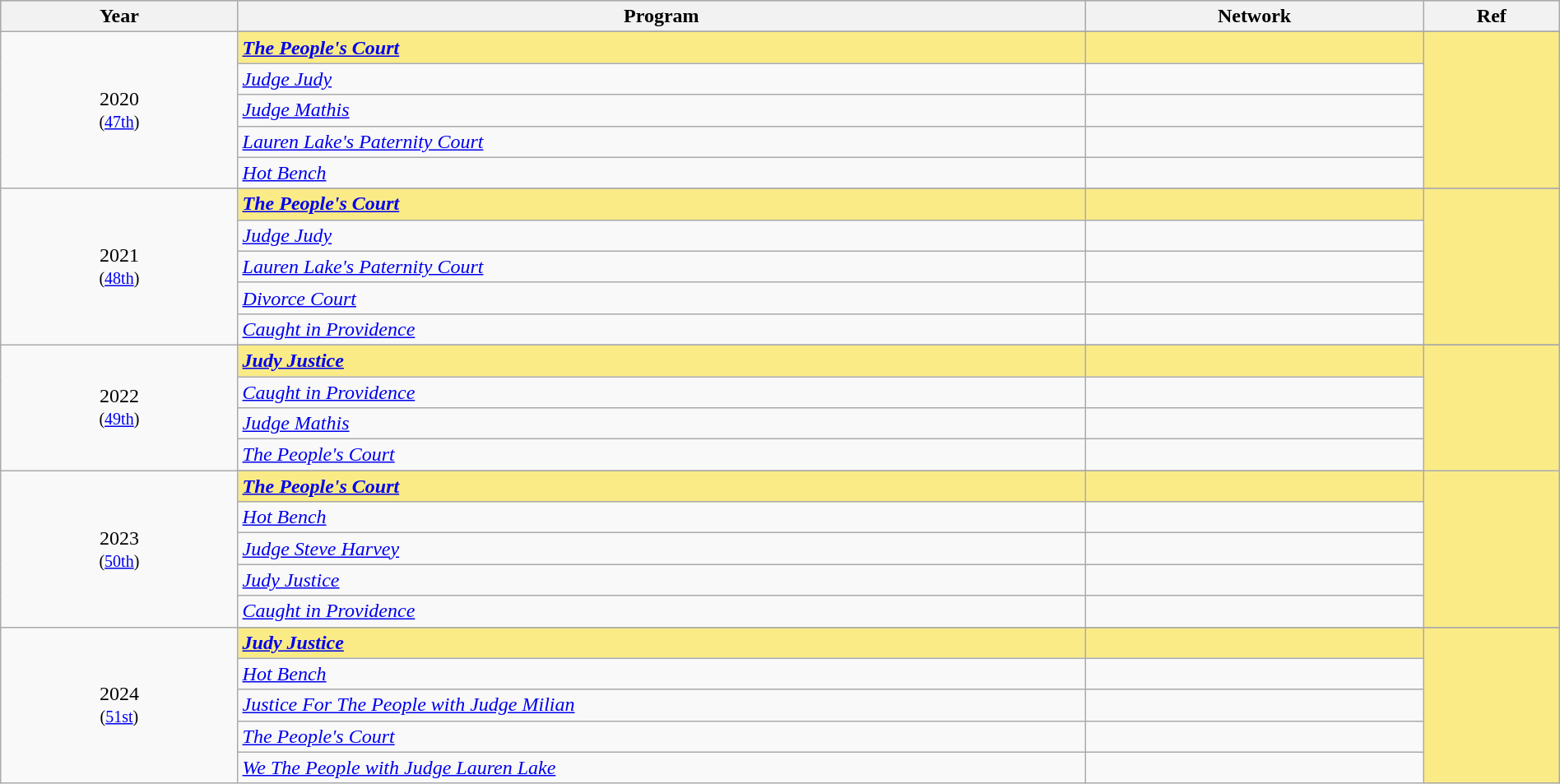<table class="wikitable" style="width:100%">
<tr style="background:#bebebe;">
<th style="width:7%;">Year</th>
<th style="width:25%;">Program</th>
<th style="width:10%;">Network</th>
<th style="width:4%;">Ref</th>
</tr>
<tr>
<td rowspan=6 style="text-align:center">2020 <br><small>(<a href='#'>47th</a>)</small></td>
</tr>
<tr - style="background:#FAEB86">
<td><strong><em><a href='#'>The People's Court</a></em></strong></td>
<td></td>
<td rowspan="5"></td>
</tr>
<tr>
<td><em><a href='#'>Judge Judy</a></em></td>
<td></td>
</tr>
<tr>
<td><em><a href='#'>Judge Mathis</a></em></td>
<td></td>
</tr>
<tr>
<td><em><a href='#'>Lauren Lake's Paternity Court</a></em></td>
<td></td>
</tr>
<tr>
<td><em><a href='#'>Hot Bench</a></em></td>
<td></td>
</tr>
<tr>
<td rowspan=6 style="text-align:center">2021 <br><small>(<a href='#'>48th</a>)</small></td>
</tr>
<tr style="background:#FAEB86">
<td><strong><em><a href='#'>The People's Court</a></em></strong></td>
<td></td>
<td rowspan="5"></td>
</tr>
<tr>
<td><em><a href='#'>Judge Judy</a></em></td>
<td></td>
</tr>
<tr>
<td><em><a href='#'>Lauren Lake's Paternity Court</a></em></td>
<td></td>
</tr>
<tr>
<td><em><a href='#'>Divorce Court</a></em></td>
<td></td>
</tr>
<tr>
<td><em><a href='#'>Caught in Providence</a></em></td>
<td></td>
</tr>
<tr>
<td rowspan=5 style="text-align:center">2022 <br><small>(<a href='#'>49th</a>)</small></td>
</tr>
<tr style="background:#FAEB86">
<td><strong><em><a href='#'>Judy Justice</a></em></strong></td>
<td></td>
<td rowspan="5"></td>
</tr>
<tr>
<td><em><a href='#'>Caught in Providence</a></em></td>
<td></td>
</tr>
<tr>
<td><em><a href='#'>Judge Mathis</a></em></td>
<td></td>
</tr>
<tr>
<td><em><a href='#'>The People's Court</a></em></td>
<td></td>
</tr>
<tr>
<td rowspan=6 style="text-align:center">2023 <br><small>(<a href='#'>50th</a>)</small></td>
</tr>
<tr style="background:#FAEB86">
<td><strong><em><a href='#'>The People's Court</a></em></strong></td>
<td></td>
<td rowspan="5"></td>
</tr>
<tr>
<td><em><a href='#'>Hot Bench</a></em></td>
<td></td>
</tr>
<tr>
<td><em><a href='#'>Judge Steve Harvey</a></em></td>
<td></td>
</tr>
<tr>
<td><em><a href='#'>Judy Justice</a></em></td>
<td></td>
</tr>
<tr>
<td><em><a href='#'>Caught in Providence</a></em></td>
<td></td>
</tr>
<tr>
<td rowspan=6 style="text-align:center">2024 <br><small>(<a href='#'>51st</a>)</small></td>
</tr>
<tr style="background:#FAEB86">
<td><strong><em><a href='#'>Judy Justice</a></em></strong></td>
<td></td>
<td rowspan="5"></td>
</tr>
<tr>
<td><em><a href='#'>Hot Bench</a></em></td>
<td></td>
</tr>
<tr>
<td><em><a href='#'>Justice For The People with Judge Milian</a></em></td>
<td></td>
</tr>
<tr>
<td><em><a href='#'>The People's Court</a></em></td>
<td></td>
</tr>
<tr>
<td><em><a href='#'>We The People with Judge Lauren Lake</a></em></td>
<td></td>
</tr>
</table>
